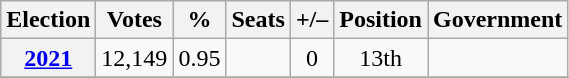<table class="wikitable" style="text-align: center;">
<tr>
<th>Election</th>
<th>Votes</th>
<th>%</th>
<th>Seats</th>
<th>+/–</th>
<th>Position</th>
<th>Government</th>
</tr>
<tr>
<th rowspan="1"><a href='#'>2021</a></th>
<td rowspan="1">12,149</td>
<td rowspan="1">0.95</td>
<td rowspan="1"></td>
<td rowspan="1">0</td>
<td rowspan="1"> 13th</td>
<td></td>
</tr>
<tr>
</tr>
</table>
